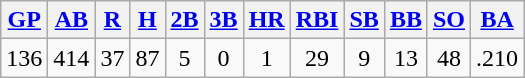<table class="wikitable">
<tr>
<th><a href='#'>GP</a></th>
<th><a href='#'>AB</a></th>
<th><a href='#'>R</a></th>
<th><a href='#'>H</a></th>
<th><a href='#'>2B</a></th>
<th><a href='#'>3B</a></th>
<th><a href='#'>HR</a></th>
<th><a href='#'>RBI</a></th>
<th><a href='#'>SB</a></th>
<th><a href='#'>BB</a></th>
<th><a href='#'>SO</a></th>
<th><a href='#'>BA</a></th>
</tr>
<tr align=center>
<td>136</td>
<td>414</td>
<td>37</td>
<td>87</td>
<td>5</td>
<td>0</td>
<td>1</td>
<td>29</td>
<td>9</td>
<td>13</td>
<td>48</td>
<td>.210</td>
</tr>
</table>
